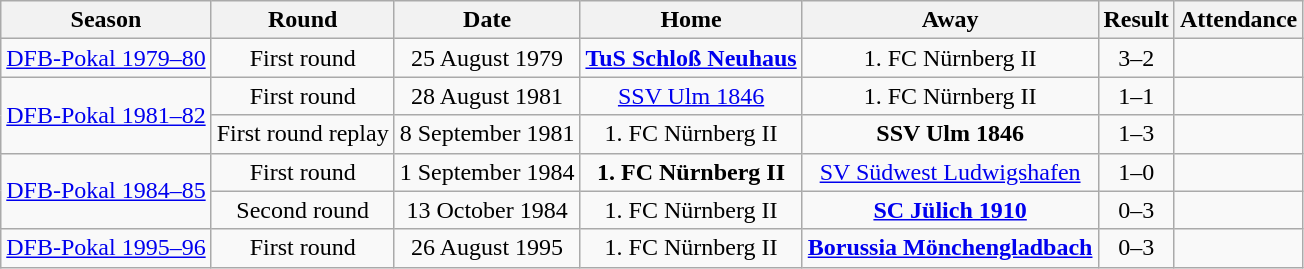<table class="wikitable">
<tr>
<th>Season</th>
<th>Round</th>
<th>Date</th>
<th>Home</th>
<th>Away</th>
<th>Result</th>
<th>Attendance</th>
</tr>
<tr align="center">
<td><a href='#'>DFB-Pokal 1979–80</a></td>
<td>First round</td>
<td>25 August 1979</td>
<td><strong><a href='#'>TuS Schloß Neuhaus</a></strong></td>
<td>1. FC Nürnberg II</td>
<td>3–2</td>
<td></td>
</tr>
<tr align="center">
<td rowspan=2><a href='#'>DFB-Pokal 1981–82</a></td>
<td>First round</td>
<td>28 August 1981</td>
<td><a href='#'>SSV Ulm 1846</a></td>
<td>1. FC Nürnberg II</td>
<td>1–1</td>
<td></td>
</tr>
<tr align="center">
<td>First round replay</td>
<td>8 September 1981</td>
<td>1. FC Nürnberg II</td>
<td><strong>SSV Ulm 1846</strong></td>
<td>1–3</td>
<td></td>
</tr>
<tr align="center">
<td rowspan=2><a href='#'>DFB-Pokal 1984–85</a></td>
<td>First round</td>
<td>1 September 1984</td>
<td><strong>1. FC Nürnberg II</strong></td>
<td><a href='#'>SV Südwest Ludwigshafen</a></td>
<td>1–0</td>
<td></td>
</tr>
<tr align="center">
<td>Second round</td>
<td>13 October 1984</td>
<td>1. FC Nürnberg II</td>
<td><strong><a href='#'>SC Jülich 1910</a></strong></td>
<td>0–3</td>
<td></td>
</tr>
<tr align="center">
<td><a href='#'>DFB-Pokal 1995–96</a></td>
<td>First round</td>
<td>26 August 1995</td>
<td>1. FC Nürnberg II</td>
<td><strong><a href='#'>Borussia Mönchengladbach</a></strong></td>
<td>0–3</td>
<td></td>
</tr>
</table>
